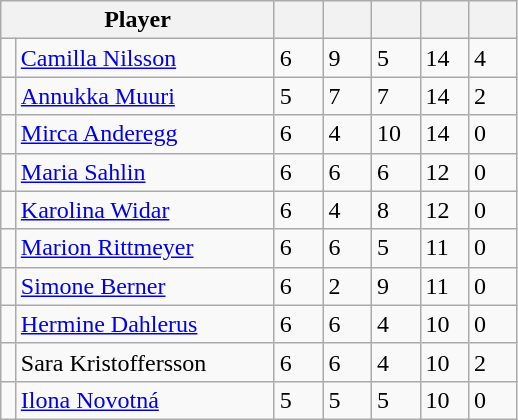<table class="wikitable">
<tr>
<th bgcolor="#DDDDFF" width="175px" colspan="2">Player</th>
<th bgcolor="#DDDDFF" width="25px"></th>
<th bgcolor="#DDDDFF" width="25px"></th>
<th bgcolor="#DDDDFF" width="25px"></th>
<th bgcolor="#DDDDFF" width="25px"></th>
<th bgcolor="#DDDDFF" width="25px"></th>
</tr>
<tr>
<td></td>
<td><a href='#'>Camilla Nilsson</a></td>
<td>6</td>
<td>9</td>
<td>5</td>
<td>14</td>
<td>4</td>
</tr>
<tr>
<td></td>
<td><a href='#'>Annukka Muuri</a></td>
<td>5</td>
<td>7</td>
<td>7</td>
<td>14</td>
<td>2</td>
</tr>
<tr>
<td></td>
<td><a href='#'>Mirca Anderegg</a></td>
<td>6</td>
<td>4</td>
<td>10</td>
<td>14</td>
<td>0</td>
</tr>
<tr>
<td></td>
<td><a href='#'>Maria Sahlin</a></td>
<td>6</td>
<td>6</td>
<td>6</td>
<td>12</td>
<td>0</td>
</tr>
<tr>
<td></td>
<td><a href='#'>Karolina Widar</a></td>
<td>6</td>
<td>4</td>
<td>8</td>
<td>12</td>
<td>0</td>
</tr>
<tr>
<td></td>
<td><a href='#'>Marion Rittmeyer</a></td>
<td>6</td>
<td>6</td>
<td>5</td>
<td>11</td>
<td>0</td>
</tr>
<tr>
<td></td>
<td><a href='#'>Simone Berner</a></td>
<td>6</td>
<td>2</td>
<td>9</td>
<td>11</td>
<td>0</td>
</tr>
<tr>
<td></td>
<td><a href='#'>Hermine Dahlerus</a></td>
<td>6</td>
<td>6</td>
<td>4</td>
<td>10</td>
<td>0</td>
</tr>
<tr>
<td></td>
<td>Sara Kristoffersson</td>
<td>6</td>
<td>6</td>
<td>4</td>
<td>10</td>
<td>2</td>
</tr>
<tr>
<td></td>
<td><a href='#'>Ilona Novotná</a></td>
<td>5</td>
<td>5</td>
<td>5</td>
<td>10</td>
<td>0</td>
</tr>
</table>
